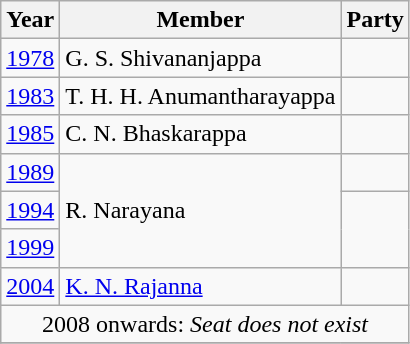<table class="wikitable sortable">
<tr>
<th>Year</th>
<th>Member</th>
<th colspan="2">Party</th>
</tr>
<tr>
<td><a href='#'>1978</a></td>
<td>G. S. Shivananjappa</td>
<td></td>
</tr>
<tr>
<td><a href='#'>1983</a></td>
<td>T. H. H. Anumantharayappa</td>
<td></td>
</tr>
<tr>
<td><a href='#'>1985</a></td>
<td>C. N. Bhaskarappa</td>
<td></td>
</tr>
<tr>
<td><a href='#'>1989</a></td>
<td rowspan=3>R. Narayana</td>
<td></td>
</tr>
<tr>
<td><a href='#'>1994</a></td>
</tr>
<tr>
<td><a href='#'>1999</a></td>
</tr>
<tr>
<td><a href='#'>2004</a></td>
<td><a href='#'>K. N. Rajanna</a></td>
<td></td>
</tr>
<tr>
<td colspan=4 align=center>2008 onwards: <em>Seat does not exist</em></td>
</tr>
<tr>
</tr>
</table>
